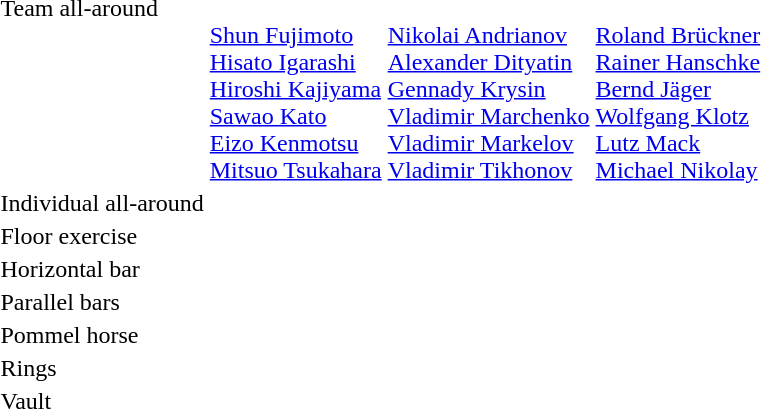<table>
<tr valign="top">
<td>Team all-around<br></td>
<td><br><a href='#'>Shun Fujimoto</a><br><a href='#'>Hisato Igarashi</a><br><a href='#'>Hiroshi Kajiyama</a><br><a href='#'>Sawao Kato</a><br><a href='#'>Eizo Kenmotsu</a><br><a href='#'>Mitsuo Tsukahara</a></td>
<td><br><a href='#'>Nikolai Andrianov</a><br><a href='#'>Alexander Dityatin</a><br><a href='#'>Gennady Krysin</a><br><a href='#'>Vladimir Marchenko</a><br><a href='#'>Vladimir Markelov</a><br><a href='#'>Vladimir Tikhonov</a></td>
<td><br><a href='#'>Roland Brückner</a><br><a href='#'>Rainer Hanschke</a><br><a href='#'>Bernd Jäger</a><br><a href='#'>Wolfgang Klotz</a><br><a href='#'>Lutz Mack</a><br><a href='#'>Michael Nikolay</a></td>
</tr>
<tr valign="top">
<td>Individual all-around<br></td>
<td></td>
<td></td>
<td></td>
</tr>
<tr>
<td>Floor exercise<br></td>
<td></td>
<td></td>
<td></td>
</tr>
<tr valign="top">
<td rowspan=2>Horizontal bar<br></td>
<td rowspan=2></td>
<td rowspan=2></td>
<td></td>
</tr>
<tr>
<td></td>
</tr>
<tr>
<td>Parallel bars<br></td>
<td></td>
<td></td>
<td></td>
</tr>
<tr valign="top">
<td rowspan=2>Pommel horse<br></td>
<td rowspan=2></td>
<td rowspan=2></td>
<td></td>
</tr>
<tr>
<td></td>
</tr>
<tr>
<td>Rings<br></td>
<td></td>
<td></td>
<td></td>
</tr>
<tr>
<td>Vault<br></td>
<td></td>
<td></td>
<td></td>
</tr>
</table>
